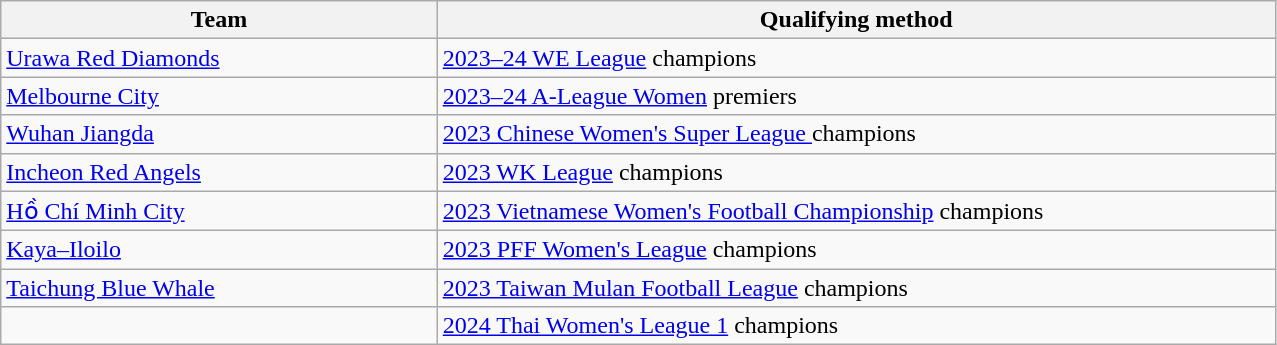<table class="wikitable">
<tr>
<th width=25%>Team</th>
<th width=48%>Qualifying method</th>
</tr>
<tr>
<td> <a href='#'>Urawa Red Diamonds</a></td>
<td><a href='#'>2023–24 WE League</a> champions</td>
</tr>
<tr>
<td> <a href='#'>Melbourne City</a></td>
<td><a href='#'>2023–24 A-League Women</a> premiers</td>
</tr>
<tr>
<td> <a href='#'>Wuhan Jiangda</a></td>
<td><a href='#'>2023 Chinese Women's Super League </a> champions</td>
</tr>
<tr>
<td> <a href='#'>Incheon Red Angels</a></td>
<td><a href='#'>2023 WK League</a> champions</td>
</tr>
<tr>
<td> <a href='#'>Hồ Chí Minh City</a></td>
<td><a href='#'>2023 Vietnamese Women's Football Championship</a> champions</td>
</tr>
<tr>
<td> <a href='#'>Kaya–Iloilo</a></td>
<td><a href='#'>2023 PFF Women's League</a> champions</td>
</tr>
<tr>
<td> <a href='#'>Taichung Blue Whale</a></td>
<td><a href='#'>2023 Taiwan Mulan Football League</a> champions</td>
</tr>
<tr>
<td></td>
<td><a href='#'>2024 Thai Women's League 1</a> champions</td>
</tr>
</table>
